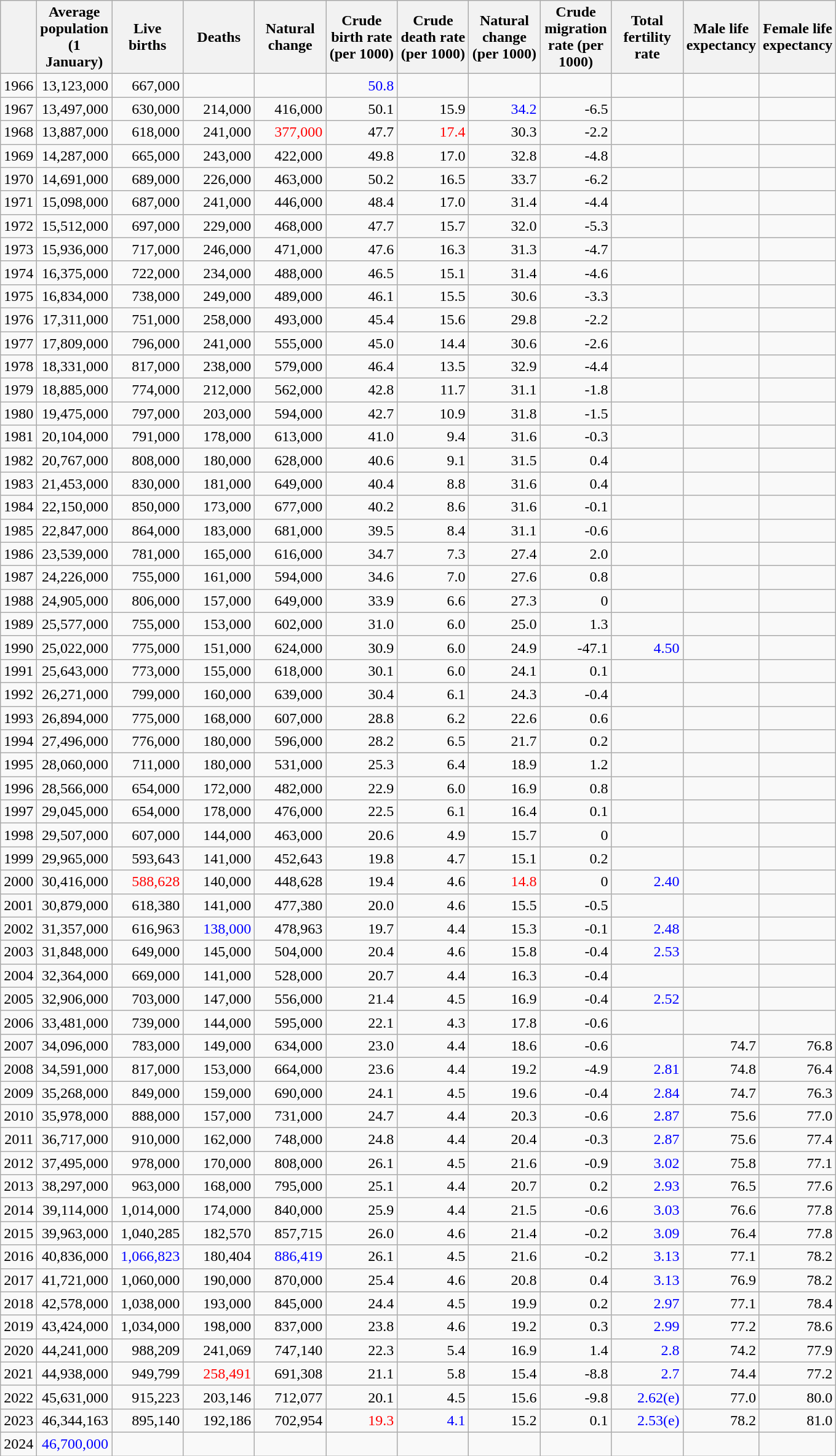<table class="wikitable sortable" style="text-align: right">
<tr>
<th></th>
<th width="70">Average population (1 January)</th>
<th width="70">Live births</th>
<th width="70">Deaths</th>
<th width="70">Natural change</th>
<th width="70">Crude birth rate (per 1000)</th>
<th width="70">Crude death rate (per 1000)</th>
<th width="70">Natural change (per 1000)</th>
<th width="70">Crude migration rate (per 1000)</th>
<th width="70">Total fertility rate</th>
<th width="70">Male life expectancy</th>
<th width="70">Female life expectancy</th>
</tr>
<tr>
<td>1966</td>
<td>13,123,000</td>
<td>667,000</td>
<td></td>
<td></td>
<td style="color:blue">50.8</td>
<td></td>
<td></td>
<td></td>
<td></td>
<td></td>
<td></td>
</tr>
<tr>
<td>1967</td>
<td>13,497,000</td>
<td>630,000</td>
<td>214,000</td>
<td>416,000</td>
<td>50.1</td>
<td>15.9</td>
<td style="color:blue">34.2</td>
<td>-6.5</td>
<td></td>
<td></td>
<td></td>
</tr>
<tr>
<td>1968</td>
<td>13,887,000</td>
<td>618,000</td>
<td>241,000</td>
<td style="color:red">377,000</td>
<td>47.7</td>
<td style="color:red">17.4</td>
<td>30.3</td>
<td>-2.2</td>
<td></td>
<td></td>
<td></td>
</tr>
<tr>
<td>1969</td>
<td>14,287,000</td>
<td>665,000</td>
<td>243,000</td>
<td>422,000</td>
<td>49.8</td>
<td>17.0</td>
<td>32.8</td>
<td>-4.8</td>
<td></td>
<td></td>
<td></td>
</tr>
<tr>
<td>1970</td>
<td>14,691,000</td>
<td>689,000</td>
<td>226,000</td>
<td>463,000</td>
<td>50.2</td>
<td>16.5</td>
<td>33.7</td>
<td>-6.2</td>
<td></td>
<td></td>
<td></td>
</tr>
<tr>
<td>1971</td>
<td>15,098,000</td>
<td>687,000</td>
<td>241,000</td>
<td>446,000</td>
<td>48.4</td>
<td>17.0</td>
<td>31.4</td>
<td>-4.4</td>
<td></td>
<td></td>
<td></td>
</tr>
<tr>
<td>1972</td>
<td>15,512,000</td>
<td>697,000</td>
<td>229,000</td>
<td>468,000</td>
<td>47.7</td>
<td>15.7</td>
<td>32.0</td>
<td>-5.3</td>
<td></td>
<td></td>
<td></td>
</tr>
<tr>
<td>1973</td>
<td>15,936,000</td>
<td>717,000</td>
<td>246,000</td>
<td>471,000</td>
<td>47.6</td>
<td>16.3</td>
<td>31.3</td>
<td>-4.7</td>
<td></td>
<td></td>
<td></td>
</tr>
<tr>
<td>1974</td>
<td>16,375,000</td>
<td>722,000</td>
<td>234,000</td>
<td>488,000</td>
<td>46.5</td>
<td>15.1</td>
<td>31.4</td>
<td>-4.6</td>
<td></td>
<td></td>
<td></td>
</tr>
<tr>
<td>1975</td>
<td>16,834,000</td>
<td>738,000</td>
<td>249,000</td>
<td>489,000</td>
<td>46.1</td>
<td>15.5</td>
<td>30.6</td>
<td>-3.3</td>
<td></td>
<td></td>
<td></td>
</tr>
<tr>
<td>1976</td>
<td>17,311,000</td>
<td>751,000</td>
<td>258,000</td>
<td>493,000</td>
<td>45.4</td>
<td>15.6</td>
<td>29.8</td>
<td>-2.2</td>
<td></td>
<td></td>
<td></td>
</tr>
<tr>
<td>1977</td>
<td>17,809,000</td>
<td>796,000</td>
<td>241,000</td>
<td>555,000</td>
<td>45.0</td>
<td>14.4</td>
<td>30.6</td>
<td>-2.6</td>
<td></td>
<td></td>
<td></td>
</tr>
<tr>
<td>1978</td>
<td>18,331,000</td>
<td>817,000</td>
<td>238,000</td>
<td>579,000</td>
<td>46.4</td>
<td>13.5</td>
<td>32.9</td>
<td>-4.4</td>
<td></td>
<td></td>
<td></td>
</tr>
<tr>
<td>1979</td>
<td>18,885,000</td>
<td>774,000</td>
<td>212,000</td>
<td>562,000</td>
<td>42.8</td>
<td>11.7</td>
<td>31.1</td>
<td>-1.8</td>
<td></td>
<td></td>
<td></td>
</tr>
<tr>
<td>1980</td>
<td>19,475,000</td>
<td>797,000</td>
<td>203,000</td>
<td>594,000</td>
<td>42.7</td>
<td>10.9</td>
<td>31.8</td>
<td>-1.5</td>
<td></td>
<td></td>
<td></td>
</tr>
<tr>
<td>1981</td>
<td>20,104,000</td>
<td>791,000</td>
<td>178,000</td>
<td>613,000</td>
<td>41.0</td>
<td>9.4</td>
<td>31.6</td>
<td>-0.3</td>
<td></td>
<td></td>
<td></td>
</tr>
<tr>
<td>1982</td>
<td>20,767,000</td>
<td>808,000</td>
<td>180,000</td>
<td>628,000</td>
<td>40.6</td>
<td>9.1</td>
<td>31.5</td>
<td>0.4</td>
<td></td>
<td></td>
<td></td>
</tr>
<tr>
<td>1983</td>
<td>21,453,000</td>
<td>830,000</td>
<td>181,000</td>
<td>649,000</td>
<td>40.4</td>
<td>8.8</td>
<td>31.6</td>
<td>0.4</td>
<td></td>
<td></td>
<td></td>
</tr>
<tr>
<td>1984</td>
<td>22,150,000</td>
<td>850,000</td>
<td>173,000</td>
<td>677,000</td>
<td>40.2</td>
<td>8.6</td>
<td>31.6</td>
<td>-0.1</td>
<td></td>
<td></td>
<td></td>
</tr>
<tr>
<td>1985</td>
<td>22,847,000</td>
<td>864,000</td>
<td>183,000</td>
<td>681,000</td>
<td>39.5</td>
<td>8.4</td>
<td>31.1</td>
<td>-0.6</td>
<td></td>
<td></td>
<td></td>
</tr>
<tr>
<td>1986</td>
<td>23,539,000</td>
<td>781,000</td>
<td>165,000</td>
<td>616,000</td>
<td>34.7</td>
<td>7.3</td>
<td>27.4</td>
<td>2.0</td>
<td></td>
<td></td>
<td></td>
</tr>
<tr>
<td>1987</td>
<td>24,226,000</td>
<td>755,000</td>
<td>161,000</td>
<td>594,000</td>
<td>34.6</td>
<td>7.0</td>
<td>27.6</td>
<td>0.8</td>
<td></td>
<td></td>
<td></td>
</tr>
<tr>
<td>1988</td>
<td>24,905,000</td>
<td>806,000</td>
<td>157,000</td>
<td>649,000</td>
<td>33.9</td>
<td>6.6</td>
<td>27.3</td>
<td>0</td>
<td></td>
<td></td>
<td></td>
</tr>
<tr>
<td>1989</td>
<td>25,577,000</td>
<td>755,000</td>
<td>153,000</td>
<td>602,000</td>
<td>31.0</td>
<td>6.0</td>
<td>25.0</td>
<td>1.3</td>
<td></td>
<td></td>
<td></td>
</tr>
<tr>
<td>1990</td>
<td>25,022,000</td>
<td>775,000</td>
<td>151,000</td>
<td>624,000</td>
<td>30.9</td>
<td>6.0</td>
<td>24.9</td>
<td>-47.1</td>
<td style="color:blue">4.50</td>
<td></td>
<td></td>
</tr>
<tr>
<td>1991</td>
<td>25,643,000</td>
<td>773,000</td>
<td>155,000</td>
<td>618,000</td>
<td>30.1</td>
<td>6.0</td>
<td>24.1</td>
<td>0.1</td>
<td></td>
<td></td>
<td></td>
</tr>
<tr>
<td>1992</td>
<td>26,271,000</td>
<td>799,000</td>
<td>160,000</td>
<td>639,000</td>
<td>30.4</td>
<td>6.1</td>
<td>24.3</td>
<td>-0.4</td>
<td></td>
<td></td>
<td></td>
</tr>
<tr>
<td>1993</td>
<td>26,894,000</td>
<td>775,000</td>
<td>168,000</td>
<td>607,000</td>
<td>28.8</td>
<td>6.2</td>
<td>22.6</td>
<td>0.6</td>
<td></td>
<td></td>
<td></td>
</tr>
<tr>
<td>1994</td>
<td>27,496,000</td>
<td>776,000</td>
<td>180,000</td>
<td>596,000</td>
<td>28.2</td>
<td>6.5</td>
<td>21.7</td>
<td>0.2</td>
<td></td>
<td></td>
<td></td>
</tr>
<tr>
<td>1995</td>
<td>28,060,000</td>
<td>711,000</td>
<td>180,000</td>
<td>531,000</td>
<td>25.3</td>
<td>6.4</td>
<td>18.9</td>
<td>1.2</td>
<td></td>
<td></td>
<td></td>
</tr>
<tr>
<td>1996</td>
<td>28,566,000</td>
<td>654,000</td>
<td>172,000</td>
<td>482,000</td>
<td>22.9</td>
<td>6.0</td>
<td>16.9</td>
<td>0.8</td>
<td></td>
<td></td>
<td></td>
</tr>
<tr>
<td>1997</td>
<td>29,045,000</td>
<td>654,000</td>
<td>178,000</td>
<td>476,000</td>
<td>22.5</td>
<td>6.1</td>
<td>16.4</td>
<td>0.1</td>
<td></td>
<td></td>
<td></td>
</tr>
<tr>
<td>1998</td>
<td>29,507,000</td>
<td>607,000</td>
<td>144,000</td>
<td>463,000</td>
<td>20.6</td>
<td>4.9</td>
<td>15.7</td>
<td>0</td>
<td></td>
<td></td>
<td></td>
</tr>
<tr>
<td>1999</td>
<td>29,965,000</td>
<td>593,643</td>
<td>141,000</td>
<td>452,643</td>
<td>19.8</td>
<td>4.7</td>
<td>15.1</td>
<td>0.2</td>
<td></td>
<td></td>
<td></td>
</tr>
<tr>
<td>2000</td>
<td>30,416,000</td>
<td style="color:red">588,628</td>
<td>140,000</td>
<td>448,628</td>
<td>19.4</td>
<td>4.6</td>
<td style="color:red">14.8</td>
<td>0</td>
<td style="color:blue">2.40</td>
<td></td>
<td></td>
</tr>
<tr>
<td>2001</td>
<td>30,879,000</td>
<td>618,380</td>
<td>141,000</td>
<td>477,380</td>
<td>20.0</td>
<td>4.6</td>
<td>15.5</td>
<td>-0.5</td>
<td></td>
<td></td>
<td></td>
</tr>
<tr>
<td>2002</td>
<td>31,357,000</td>
<td>616,963</td>
<td style="color:blue">138,000</td>
<td>478,963</td>
<td>19.7</td>
<td>4.4</td>
<td>15.3</td>
<td>-0.1</td>
<td style="color:blue">2.48</td>
<td></td>
<td></td>
</tr>
<tr>
<td>2003</td>
<td>31,848,000</td>
<td>649,000</td>
<td>145,000</td>
<td>504,000</td>
<td>20.4</td>
<td>4.6</td>
<td>15.8</td>
<td>-0.4</td>
<td style="color:blue">2.53</td>
<td></td>
<td></td>
</tr>
<tr>
<td>2004</td>
<td>32,364,000</td>
<td>669,000</td>
<td>141,000</td>
<td>528,000</td>
<td>20.7</td>
<td>4.4</td>
<td>16.3</td>
<td>-0.4</td>
<td></td>
<td></td>
<td></td>
</tr>
<tr>
<td>2005</td>
<td>32,906,000</td>
<td>703,000</td>
<td>147,000</td>
<td>556,000</td>
<td>21.4</td>
<td>4.5</td>
<td>16.9</td>
<td>-0.4</td>
<td style="color:blue">2.52</td>
<td></td>
<td></td>
</tr>
<tr>
<td>2006</td>
<td>33,481,000</td>
<td>739,000</td>
<td>144,000</td>
<td>595,000</td>
<td>22.1</td>
<td>4.3</td>
<td>17.8</td>
<td>-0.6</td>
<td></td>
<td></td>
<td></td>
</tr>
<tr>
<td>2007</td>
<td>34,096,000</td>
<td>783,000</td>
<td>149,000</td>
<td>634,000</td>
<td>23.0</td>
<td>4.4</td>
<td>18.6</td>
<td>-0.6</td>
<td></td>
<td>74.7</td>
<td>76.8</td>
</tr>
<tr>
<td>2008</td>
<td>34,591,000</td>
<td>817,000</td>
<td>153,000</td>
<td>664,000</td>
<td>23.6</td>
<td>4.4</td>
<td>19.2</td>
<td>-4.9</td>
<td style="color:blue">2.81</td>
<td>74.8</td>
<td>76.4</td>
</tr>
<tr>
<td>2009</td>
<td>35,268,000</td>
<td>849,000</td>
<td>159,000</td>
<td>690,000</td>
<td>24.1</td>
<td>4.5</td>
<td>19.6</td>
<td>-0.4</td>
<td style="color:blue">2.84</td>
<td>74.7</td>
<td>76.3</td>
</tr>
<tr>
<td>2010</td>
<td>35,978,000</td>
<td>888,000</td>
<td>157,000</td>
<td>731,000</td>
<td>24.7</td>
<td>4.4</td>
<td>20.3</td>
<td>-0.6</td>
<td style="color:blue">2.87</td>
<td>75.6</td>
<td>77.0</td>
</tr>
<tr>
<td>2011</td>
<td>36,717,000</td>
<td>910,000</td>
<td>162,000</td>
<td>748,000</td>
<td>24.8</td>
<td>4.4</td>
<td>20.4</td>
<td>-0.3</td>
<td style="color:blue">2.87</td>
<td>75.6</td>
<td>77.4</td>
</tr>
<tr>
<td>2012</td>
<td>37,495,000</td>
<td>978,000</td>
<td>170,000</td>
<td>808,000</td>
<td>26.1</td>
<td>4.5</td>
<td>21.6</td>
<td>-0.9</td>
<td style="color:blue">3.02</td>
<td>75.8</td>
<td>77.1</td>
</tr>
<tr>
<td>2013</td>
<td>38,297,000</td>
<td>963,000</td>
<td>168,000</td>
<td>795,000</td>
<td>25.1</td>
<td>4.4</td>
<td>20.7</td>
<td>0.2</td>
<td style="color:blue">2.93</td>
<td>76.5</td>
<td>77.6</td>
</tr>
<tr>
<td>2014</td>
<td>39,114,000</td>
<td>1,014,000</td>
<td>174,000</td>
<td>840,000</td>
<td>25.9</td>
<td>4.4</td>
<td>21.5</td>
<td>-0.6</td>
<td style="color:blue">3.03</td>
<td>76.6</td>
<td>77.8</td>
</tr>
<tr>
<td>2015</td>
<td>39,963,000</td>
<td>1,040,285</td>
<td>182,570</td>
<td>857,715</td>
<td>26.0</td>
<td>4.6</td>
<td>21.4</td>
<td>-0.2</td>
<td style="color:blue">3.09</td>
<td>76.4</td>
<td>77.8</td>
</tr>
<tr>
<td>2016</td>
<td>40,836,000</td>
<td style="color:blue">1,066,823</td>
<td>180,404</td>
<td style="color:blue">886,419</td>
<td>26.1</td>
<td>4.5</td>
<td>21.6</td>
<td>-0.2</td>
<td style="color:blue">3.13</td>
<td>77.1</td>
<td>78.2</td>
</tr>
<tr>
<td>2017</td>
<td>41,721,000</td>
<td>1,060,000</td>
<td>190,000</td>
<td>870,000</td>
<td>25.4</td>
<td>4.6</td>
<td>20.8</td>
<td>0.4</td>
<td style="color:blue">3.13</td>
<td>76.9</td>
<td>78.2</td>
</tr>
<tr>
<td>2018</td>
<td>42,578,000</td>
<td>1,038,000</td>
<td>193,000</td>
<td>845,000</td>
<td>24.4</td>
<td>4.5</td>
<td>19.9</td>
<td>0.2</td>
<td style="color:blue">2.97</td>
<td>77.1</td>
<td>78.4</td>
</tr>
<tr>
<td>2019</td>
<td>43,424,000</td>
<td>1,034,000</td>
<td>198,000</td>
<td>837,000</td>
<td>23.8</td>
<td>4.6</td>
<td>19.2</td>
<td>0.3</td>
<td style="color:blue">2.99</td>
<td>77.2</td>
<td>78.6</td>
</tr>
<tr>
<td>2020</td>
<td>44,241,000</td>
<td>988,209</td>
<td>241,069</td>
<td>747,140</td>
<td>22.3</td>
<td>5.4</td>
<td>16.9</td>
<td>1.4</td>
<td style="color:blue">2.8</td>
<td>74.2</td>
<td>77.9</td>
</tr>
<tr>
<td>2021</td>
<td>44,938,000</td>
<td>949,799</td>
<td style="color:red">258,491</td>
<td>691,308</td>
<td>21.1</td>
<td>5.8</td>
<td>15.4</td>
<td>-8.8</td>
<td style="color:blue">2.7</td>
<td>74.4</td>
<td>77.2</td>
</tr>
<tr>
<td>2022</td>
<td>45,631,000</td>
<td>915,223</td>
<td>203,146</td>
<td>712,077</td>
<td>20.1</td>
<td>4.5</td>
<td>15.6</td>
<td>-9.8</td>
<td style="color:blue">2.62(e)</td>
<td>77.0</td>
<td>80.0</td>
</tr>
<tr>
<td>2023</td>
<td>46,344,163</td>
<td>895,140</td>
<td>192,186</td>
<td>702,954</td>
<td style="color:red">19.3</td>
<td style="color:blue">4.1</td>
<td>15.2</td>
<td>0.1</td>
<td style="color:blue">2.53(e)</td>
<td>78.2</td>
<td>81.0</td>
</tr>
<tr>
<td>2024</td>
<td style="color:blue">46,700,000</td>
<td></td>
<td></td>
<td></td>
<td></td>
<td></td>
<td></td>
<td></td>
<td></td>
<td></td>
<td></td>
</tr>
</table>
